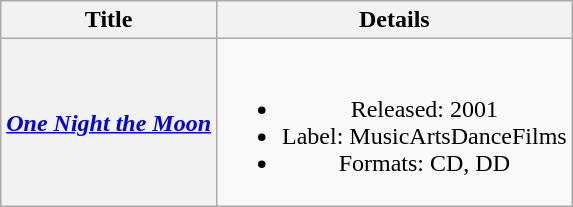<table class="wikitable plainrowheaders" style="text-align:center;">
<tr>
<th>Title</th>
<th>Details</th>
</tr>
<tr>
<th scope="row"><em><a href='#'>One Night the Moon</a></em> <br> </th>
<td><br><ul><li>Released: 2001</li><li>Label: MusicArtsDanceFilms</li><li>Formats: CD, DD</li></ul></td>
</tr>
</table>
